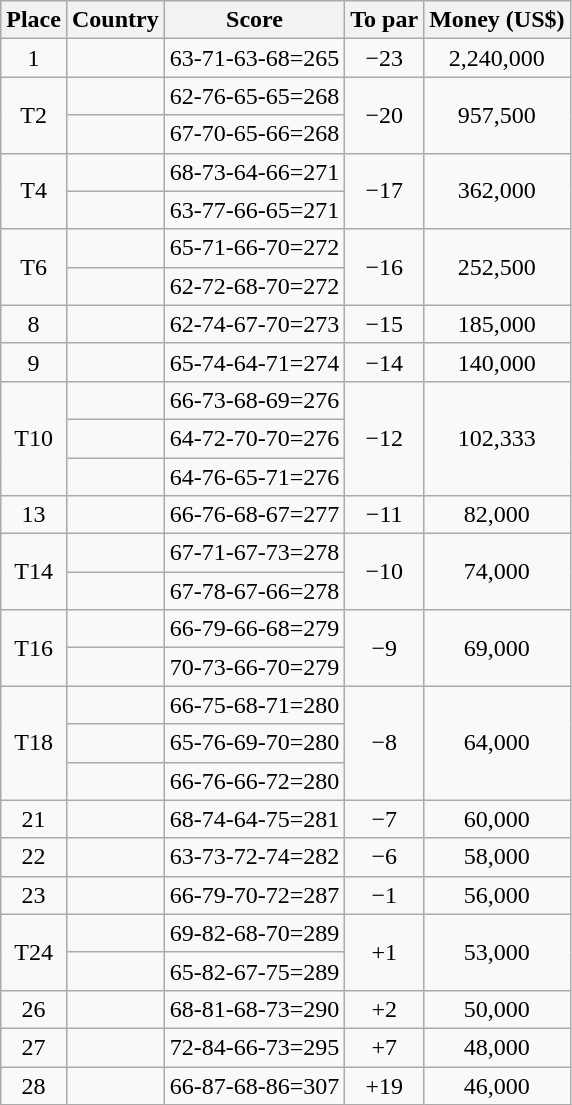<table class="wikitable">
<tr>
<th>Place</th>
<th>Country</th>
<th>Score</th>
<th>To par</th>
<th>Money (US$)</th>
</tr>
<tr>
<td align=center>1</td>
<td></td>
<td>63-71-63-68=265</td>
<td align=center>−23</td>
<td align=center>2,240,000</td>
</tr>
<tr>
<td align=center rowspan=2>T2</td>
<td></td>
<td>62-76-65-65=268</td>
<td align=center rowspan=2>−20</td>
<td align=center rowspan=2>957,500</td>
</tr>
<tr>
<td></td>
<td>67-70-65-66=268</td>
</tr>
<tr>
<td align=center rowspan=2>T4</td>
<td></td>
<td>68-73-64-66=271</td>
<td align=center rowspan=2>−17</td>
<td align=center rowspan=2>362,000</td>
</tr>
<tr>
<td></td>
<td>63-77-66-65=271</td>
</tr>
<tr>
<td align=center rowspan=2>T6</td>
<td></td>
<td>65-71-66-70=272</td>
<td align=center rowspan=2>−16</td>
<td align=center rowspan=2>252,500</td>
</tr>
<tr>
<td></td>
<td>62-72-68-70=272</td>
</tr>
<tr>
<td align=center>8</td>
<td></td>
<td>62-74-67-70=273</td>
<td align=center>−15</td>
<td align=center>185,000</td>
</tr>
<tr>
<td align=center>9</td>
<td></td>
<td>65-74-64-71=274</td>
<td align=center>−14</td>
<td align=center>140,000</td>
</tr>
<tr>
<td align=center rowspan=3>T10</td>
<td></td>
<td>66-73-68-69=276</td>
<td align=center rowspan=3>−12</td>
<td align=center rowspan=3>102,333</td>
</tr>
<tr>
<td></td>
<td>64-72-70-70=276</td>
</tr>
<tr>
<td></td>
<td>64-76-65-71=276</td>
</tr>
<tr>
<td align=center>13</td>
<td></td>
<td>66-76-68-67=277</td>
<td align=center>−11</td>
<td align=center>82,000</td>
</tr>
<tr>
<td align=center rowspan=2>T14</td>
<td></td>
<td>67-71-67-73=278</td>
<td align=center rowspan=2>−10</td>
<td align=center rowspan=2>74,000</td>
</tr>
<tr>
<td></td>
<td>67-78-67-66=278</td>
</tr>
<tr>
<td align=center rowspan=2>T16</td>
<td></td>
<td>66-79-66-68=279</td>
<td align=center rowspan=2>−9</td>
<td align=center rowspan=2>69,000</td>
</tr>
<tr>
<td></td>
<td>70-73-66-70=279</td>
</tr>
<tr>
<td align=center rowspan=3>T18</td>
<td></td>
<td>66-75-68-71=280</td>
<td align=center rowspan=3>−8</td>
<td align=center rowspan=3>64,000</td>
</tr>
<tr>
<td></td>
<td>65-76-69-70=280</td>
</tr>
<tr>
<td></td>
<td>66-76-66-72=280</td>
</tr>
<tr>
<td align=center>21</td>
<td></td>
<td>68-74-64-75=281</td>
<td align=center>−7</td>
<td align=center>60,000</td>
</tr>
<tr>
<td align=center>22</td>
<td></td>
<td>63-73-72-74=282</td>
<td align=center>−6</td>
<td align=center>58,000</td>
</tr>
<tr>
<td align=center>23</td>
<td></td>
<td>66-79-70-72=287</td>
<td align=center>−1</td>
<td align=center>56,000</td>
</tr>
<tr>
<td align=center rowspan=2>T24</td>
<td></td>
<td>69-82-68-70=289</td>
<td align=center rowspan=2>+1</td>
<td align=center rowspan=2>53,000</td>
</tr>
<tr>
<td></td>
<td>65-82-67-75=289</td>
</tr>
<tr>
<td align=center>26</td>
<td></td>
<td>68-81-68-73=290</td>
<td align=center>+2</td>
<td align=center>50,000</td>
</tr>
<tr>
<td align=center>27</td>
<td></td>
<td>72-84-66-73=295</td>
<td align=center>+7</td>
<td align=center>48,000</td>
</tr>
<tr>
<td align=center>28</td>
<td></td>
<td>66-87-68-86=307</td>
<td align=center>+19</td>
<td align=center>46,000</td>
</tr>
</table>
